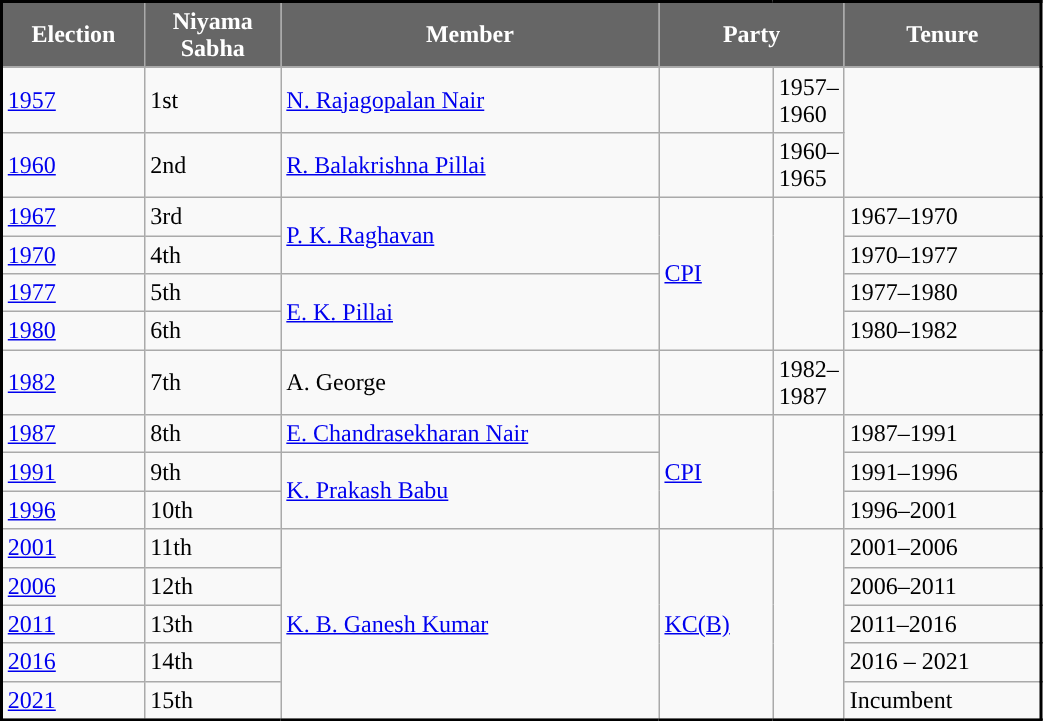<table class="wikitable sortable" width="55%" cellpadding="2" cellspacing="0" border="1" style="border-collapse: collapse; border: 2px #000000 solid; font-size: x-big">
<tr>
<th style="background-color:#666666; color:white">Election</th>
<th style="background-color:#666666; color:white">Niyama<br>Sabha</th>
<th style="background-color:#666666; color:white">Member</th>
<th style="background-color:#666666; color:white" colspan="2">Party</th>
<th style="background-color:#666666; color:white">Tenure</th>
</tr>
<tr>
<td><a href='#'>1957</a></td>
<td>1st</td>
<td><a href='#'>N. Rajagopalan Nair</a></td>
<td></td>
<td>1957–1960</td>
</tr>
<tr>
<td><a href='#'>1960</a></td>
<td>2nd</td>
<td><a href='#'>R. Balakrishna Pillai</a></td>
<td></td>
<td>1960–1965</td>
</tr>
<tr>
<td><a href='#'>1967</a></td>
<td>3rd</td>
<td rowspan="2"><a href='#'>P. K. Raghavan</a></td>
<td rowspan="4"><a href='#'>CPI</a></td>
<td rowspan="4" width="4px" style="background-color: "></td>
<td>1967–1970</td>
</tr>
<tr>
<td><a href='#'>1970</a></td>
<td>4th</td>
<td>1970–1977</td>
</tr>
<tr>
<td><a href='#'>1977</a></td>
<td>5th</td>
<td rowspan="2"><a href='#'>E. K. Pillai</a></td>
<td>1977–1980</td>
</tr>
<tr>
<td><a href='#'>1980</a></td>
<td>6th</td>
<td>1980–1982</td>
</tr>
<tr>
<td><a href='#'>1982</a></td>
<td>7th</td>
<td>A. George</td>
<td></td>
<td>1982–1987</td>
</tr>
<tr>
<td><a href='#'>1987</a></td>
<td>8th</td>
<td><a href='#'>E. Chandrasekharan Nair</a></td>
<td rowspan="3"><a href='#'>CPI</a></td>
<td rowspan="3" width="4px" style="background-color: "></td>
<td>1987–1991</td>
</tr>
<tr>
<td><a href='#'>1991</a></td>
<td>9th</td>
<td rowspan="2"><a href='#'>K. Prakash Babu</a></td>
<td>1991–1996</td>
</tr>
<tr>
<td><a href='#'>1996</a></td>
<td>10th</td>
<td>1996–2001</td>
</tr>
<tr>
<td><a href='#'>2001</a></td>
<td>11th</td>
<td rowspan="5"><a href='#'>K. B. Ganesh Kumar</a></td>
<td rowspan="5"><a href='#'>KC(B)</a></td>
<td rowspan="5" width="4px" style="background-color: "></td>
<td>2001–2006</td>
</tr>
<tr>
<td><a href='#'>2006</a></td>
<td>12th</td>
<td>2006–2011</td>
</tr>
<tr>
<td><a href='#'>2011</a></td>
<td>13th</td>
<td>2011–2016</td>
</tr>
<tr>
<td><a href='#'>2016</a></td>
<td>14th</td>
<td>2016 – 2021</td>
</tr>
<tr>
<td><a href='#'>2021</a></td>
<td>15th</td>
<td>Incumbent</td>
</tr>
<tr>
</tr>
</table>
